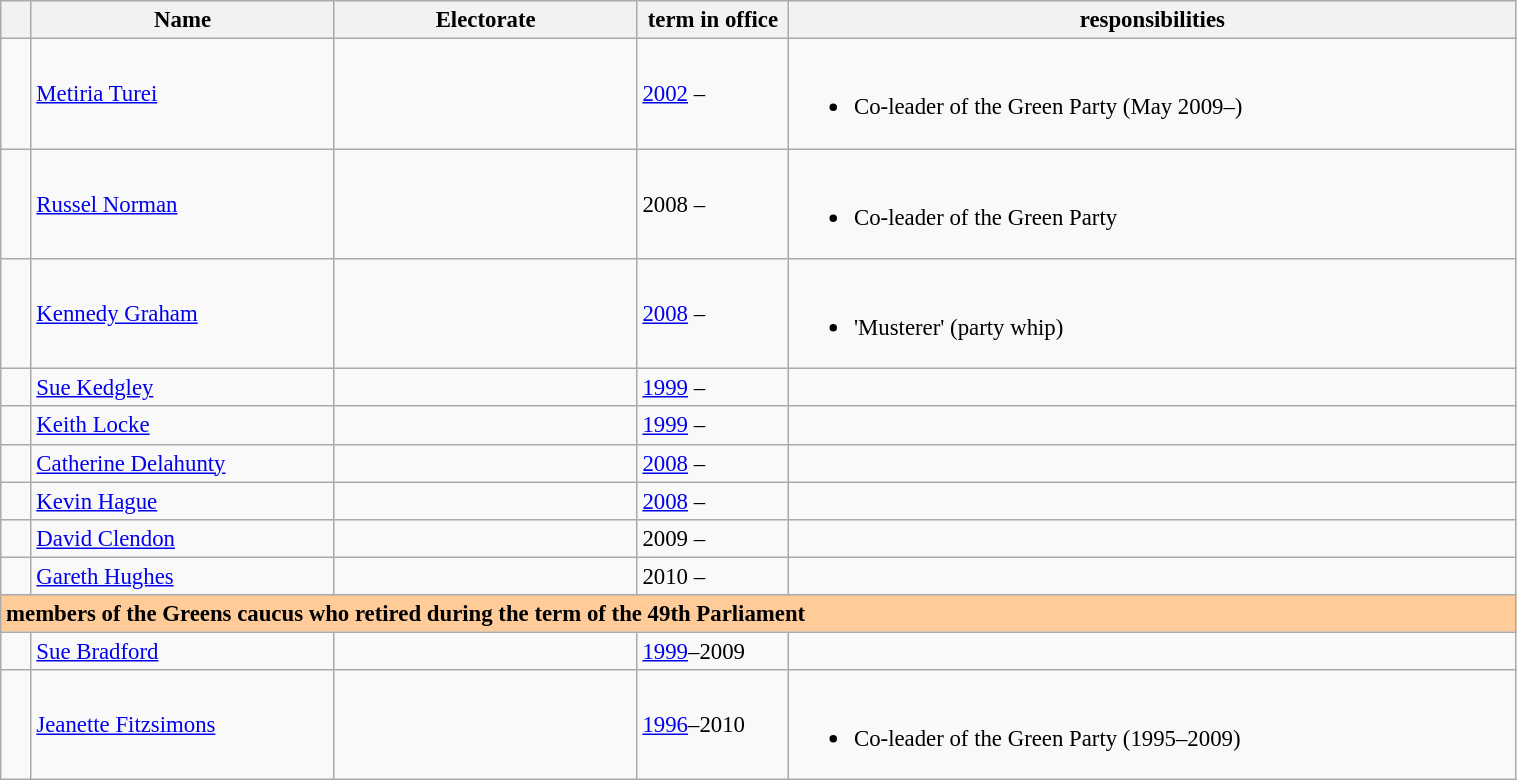<table class="wikitable" width="80%" style="font-size: 95%;">
<tr>
<th width=2%></th>
<th width=20%>Name</th>
<th width=20%>Electorate</th>
<th width=10%>term in office</th>
<th width=48%>responsibilities</th>
</tr>
<tr>
<td></td>
<td><a href='#'>Metiria Turei</a></td>
<td></td>
<td><a href='#'>2002</a> –</td>
<td><br><ul><li>Co-leader of the Green Party (May 2009–)</li></ul></td>
</tr>
<tr>
<td></td>
<td><a href='#'>Russel Norman</a></td>
<td></td>
<td>2008 –</td>
<td><br><ul><li>Co-leader of the Green Party</li></ul></td>
</tr>
<tr>
<td></td>
<td><a href='#'>Kennedy Graham</a></td>
<td></td>
<td><a href='#'>2008</a> –</td>
<td><br><ul><li>'Musterer' (party whip)</li></ul></td>
</tr>
<tr>
<td></td>
<td><a href='#'>Sue Kedgley</a></td>
<td></td>
<td><a href='#'>1999</a> –</td>
<td></td>
</tr>
<tr>
<td></td>
<td><a href='#'>Keith Locke</a></td>
<td></td>
<td><a href='#'>1999</a> –</td>
<td></td>
</tr>
<tr>
<td></td>
<td><a href='#'>Catherine Delahunty</a></td>
<td></td>
<td><a href='#'>2008</a> –</td>
<td></td>
</tr>
<tr>
<td></td>
<td><a href='#'>Kevin Hague</a></td>
<td></td>
<td><a href='#'>2008</a> –</td>
<td></td>
</tr>
<tr>
<td></td>
<td><a href='#'>David Clendon</a></td>
<td></td>
<td>2009 –</td>
<td></td>
</tr>
<tr>
<td></td>
<td><a href='#'>Gareth Hughes</a></td>
<td></td>
<td>2010 –</td>
</tr>
<tr>
<td bgcolor=#ffcc99 colspan=5><strong>members of the Greens caucus who retired during the term of the 49th Parliament</strong></td>
</tr>
<tr>
<td></td>
<td><a href='#'>Sue Bradford</a></td>
<td></td>
<td><a href='#'>1999</a>–2009</td>
<td></td>
</tr>
<tr>
<td></td>
<td><a href='#'>Jeanette Fitzsimons</a></td>
<td></td>
<td><a href='#'>1996</a>–2010</td>
<td><br><ul><li>Co-leader of the Green Party (1995–2009)</li></ul></td>
</tr>
</table>
